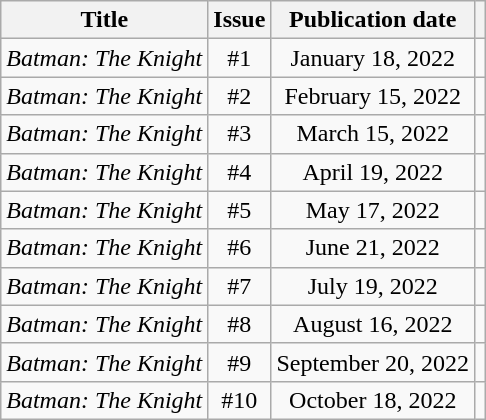<table class="wikitable" style="text-align:center;">
<tr>
<th>Title</th>
<th>Issue</th>
<th>Publication date</th>
<th></th>
</tr>
<tr>
<td><em>Batman: The Knight</em></td>
<td>#1</td>
<td>January 18, 2022</td>
<td></td>
</tr>
<tr>
<td><em>Batman: The Knight</em></td>
<td>#2</td>
<td>February 15, 2022</td>
<td></td>
</tr>
<tr>
<td><em>Batman: The Knight</em></td>
<td>#3</td>
<td>March 15, 2022</td>
<td></td>
</tr>
<tr>
<td><em>Batman: The Knight</em></td>
<td>#4</td>
<td>April 19, 2022</td>
<td></td>
</tr>
<tr>
<td><em>Batman: The Knight</em></td>
<td>#5</td>
<td>May 17, 2022</td>
<td></td>
</tr>
<tr>
<td><em>Batman: The Knight</em></td>
<td>#6</td>
<td>June 21, 2022</td>
<td></td>
</tr>
<tr>
<td><em>Batman: The Knight</em></td>
<td>#7</td>
<td>July 19, 2022</td>
<td></td>
</tr>
<tr>
<td><em>Batman: The Knight</em></td>
<td>#8</td>
<td>August 16, 2022</td>
<td></td>
</tr>
<tr>
<td><em>Batman: The Knight</em></td>
<td>#9</td>
<td>September 20, 2022</td>
<td></td>
</tr>
<tr>
<td><em>Batman: The Knight</em></td>
<td>#10</td>
<td>October 18, 2022</td>
<td></td>
</tr>
</table>
